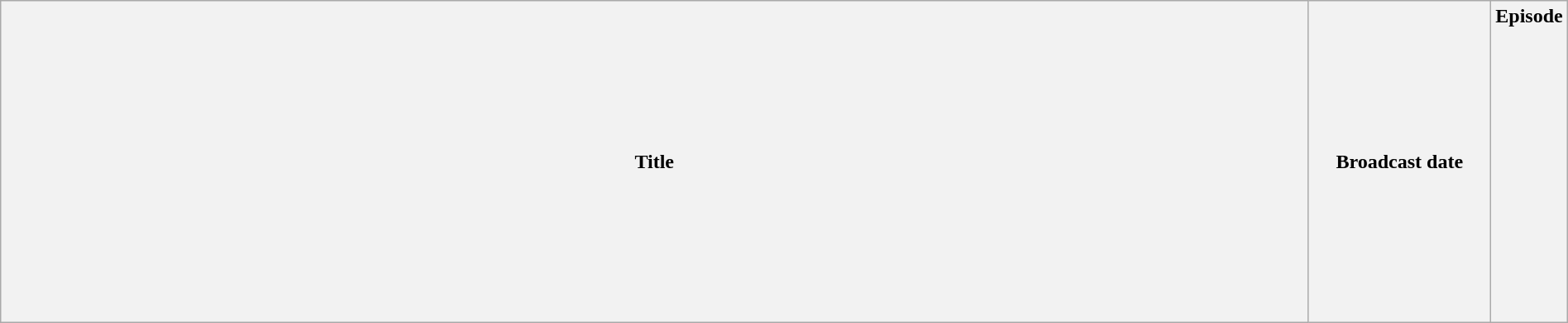<table class="wikitable plainrowheaders" style="width:100%; margin:auto;">
<tr>
<th>Title</th>
<th width="140">Broadcast date</th>
<th width="40">Episode<br><br><br><br><br><br><br>
<br><br><br><br><br><br><br></th>
</tr>
</table>
